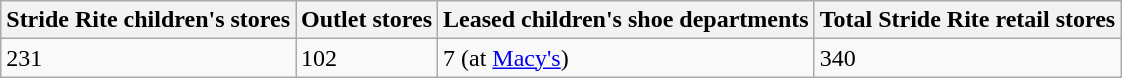<table class="wikitable" border="1">
<tr>
<th>Stride Rite children's stores</th>
<th>Outlet stores</th>
<th>Leased children's shoe departments</th>
<th>Total Stride Rite retail stores</th>
</tr>
<tr>
<td>231</td>
<td>102</td>
<td>7 (at <a href='#'>Macy's</a>)</td>
<td>340</td>
</tr>
</table>
